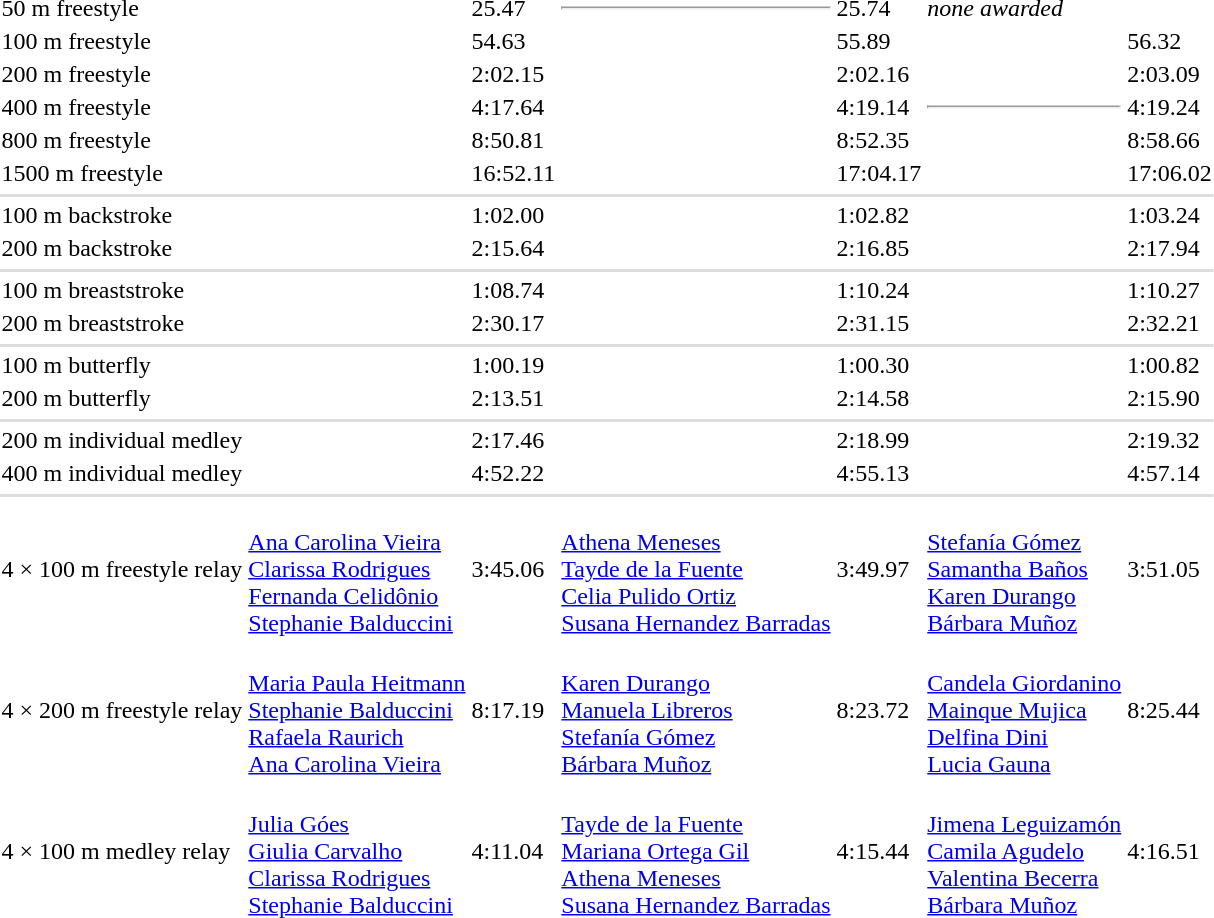<table>
<tr>
<td>50 m freestyle<br></td>
<td></td>
<td>25.47</td>
<td><hr></td>
<td>25.74</td>
<td colspan=2><em>none awarded</em></td>
</tr>
<tr>
<td>100 m freestyle<br></td>
<td></td>
<td>54.63</td>
<td></td>
<td>55.89</td>
<td></td>
<td>56.32</td>
</tr>
<tr>
<td>200 m freestyle<br></td>
<td></td>
<td>2:02.15</td>
<td></td>
<td>2:02.16</td>
<td></td>
<td>2:03.09</td>
</tr>
<tr>
<td>400 m freestyle<br></td>
<td></td>
<td>4:17.64</td>
<td></td>
<td>4:19.14</td>
<td><hr></td>
<td>4:19.24</td>
</tr>
<tr>
<td>800 m freestyle<br></td>
<td></td>
<td>8:50.81</td>
<td></td>
<td>8:52.35</td>
<td></td>
<td>8:58.66</td>
</tr>
<tr>
<td>1500 m freestyle<br></td>
<td></td>
<td>16:52.11</td>
<td></td>
<td>17:04.17</td>
<td></td>
<td>17:06.02</td>
</tr>
<tr>
</tr>
<tr bgcolor=#ddd>
<td colspan=7></td>
</tr>
<tr>
<td>100 m backstroke<br></td>
<td></td>
<td>1:02.00</td>
<td></td>
<td>1:02.82</td>
<td></td>
<td>1:03.24</td>
</tr>
<tr>
<td>200 m backstroke<br></td>
<td></td>
<td>2:15.64</td>
<td></td>
<td>2:16.85</td>
<td></td>
<td>2:17.94</td>
</tr>
<tr>
</tr>
<tr bgcolor=#ddd>
<td colspan=7></td>
</tr>
<tr>
<td>100 m breaststroke<br></td>
<td></td>
<td>1:08.74</td>
<td></td>
<td>1:10.24</td>
<td></td>
<td>1:10.27</td>
</tr>
<tr>
<td>200 m breaststroke<br></td>
<td></td>
<td>2:30.17</td>
<td></td>
<td>2:31.15</td>
<td></td>
<td>2:32.21</td>
</tr>
<tr>
</tr>
<tr bgcolor=#ddd>
<td colspan=7></td>
</tr>
<tr>
<td>100 m butterfly<br></td>
<td></td>
<td>1:00.19</td>
<td></td>
<td>1:00.30</td>
<td></td>
<td>1:00.82</td>
</tr>
<tr>
<td>200 m butterfly<br></td>
<td></td>
<td>2:13.51</td>
<td></td>
<td>2:14.58</td>
<td></td>
<td>2:15.90</td>
</tr>
<tr>
</tr>
<tr bgcolor=#ddd>
<td colspan=7></td>
</tr>
<tr>
<td>200 m individual medley<br></td>
<td></td>
<td>2:17.46</td>
<td></td>
<td>2:18.99</td>
<td></td>
<td>2:19.32</td>
</tr>
<tr>
<td>400 m individual medley<br></td>
<td></td>
<td>4:52.22</td>
<td></td>
<td>4:55.13</td>
<td></td>
<td>4:57.14</td>
</tr>
<tr>
</tr>
<tr bgcolor=#ddd>
<td colspan=7></td>
</tr>
<tr>
<td>4 × 100 m freestyle relay<br></td>
<td><br><a href='#'>Ana Carolina Vieira</a><br><a href='#'>Clarissa Rodrigues</a><br><a href='#'>Fernanda Celidônio</a><br><a href='#'>Stephanie Balduccini</a></td>
<td>3:45.06</td>
<td><br><a href='#'>Athena Meneses</a><br><a href='#'>Tayde de la Fuente</a><br><a href='#'>Celia Pulido Ortiz</a><br><a href='#'>Susana Hernandez Barradas</a></td>
<td>3:49.97</td>
<td><br><a href='#'>Stefanía Gómez</a><br><a href='#'>Samantha Baños</a><br><a href='#'>Karen Durango</a><br><a href='#'>Bárbara Muñoz</a></td>
<td>3:51.05</td>
</tr>
<tr>
<td>4 × 200 m freestyle relay<br></td>
<td><br><a href='#'>Maria Paula Heitmann</a><br><a href='#'>Stephanie Balduccini</a><br><a href='#'>Rafaela Raurich</a><br><a href='#'>Ana Carolina Vieira</a></td>
<td>8:17.19</td>
<td><br><a href='#'>Karen Durango</a><br><a href='#'>Manuela Libreros</a><br><a href='#'>Stefanía Gómez</a><br><a href='#'>Bárbara Muñoz</a></td>
<td>8:23.72</td>
<td><br><a href='#'>Candela Giordanino</a><br><a href='#'>Mainque Mujica</a><br><a href='#'>Delfina Dini</a><br><a href='#'>Lucia Gauna</a></td>
<td>8:25.44</td>
</tr>
<tr>
<td>4 × 100 m medley relay<br></td>
<td><br><a href='#'>Julia Góes</a><br><a href='#'>Giulia Carvalho</a><br><a href='#'>Clarissa Rodrigues</a><br><a href='#'>Stephanie Balduccini</a></td>
<td>4:11.04</td>
<td><br><a href='#'>Tayde de la Fuente</a><br><a href='#'>Mariana Ortega Gil</a><br><a href='#'>Athena Meneses</a><br><a href='#'>Susana Hernandez Barradas</a></td>
<td>4:15.44</td>
<td><br><a href='#'>Jimena Leguizamón</a><br><a href='#'>Camila Agudelo</a><br><a href='#'>Valentina Becerra</a><br><a href='#'>Bárbara Muñoz</a></td>
<td>4:16.51</td>
</tr>
<tr>
</tr>
</table>
